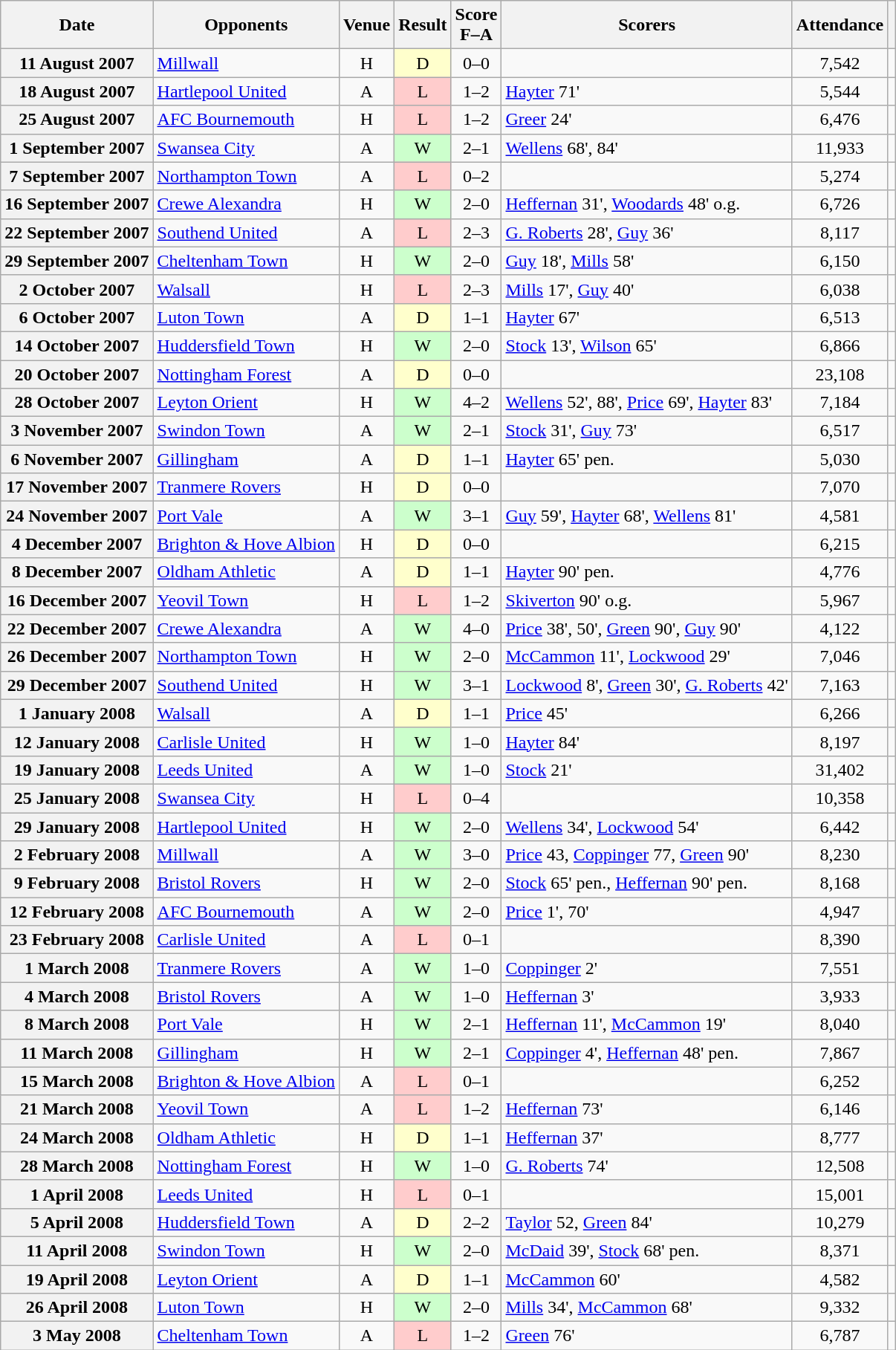<table class="wikitable plainrowheaders sortable" style="text-align:center">
<tr>
<th scope="col">Date</th>
<th scope="col">Opponents</th>
<th scope="col">Venue</th>
<th scope="col">Result</th>
<th scope="col">Score<br>F–A</th>
<th scope="col" class="unsortable">Scorers</th>
<th scope="col">Attendance</th>
<th scope="col" class="unsortable"></th>
</tr>
<tr>
<th scope=row>11 August 2007</th>
<td align=left><a href='#'>Millwall</a></td>
<td>H</td>
<td bgcolor="#FFFFCC">D</td>
<td>0–0</td>
<td></td>
<td>7,542</td>
<td></td>
</tr>
<tr>
<th scope=row>18 August 2007</th>
<td align=left><a href='#'>Hartlepool United</a></td>
<td>A</td>
<td bgcolor="#FFCCCC">L</td>
<td>1–2</td>
<td align=left><a href='#'>Hayter</a> 71'</td>
<td>5,544</td>
<td></td>
</tr>
<tr>
<th scope=row>25 August 2007</th>
<td align=left><a href='#'>AFC Bournemouth</a></td>
<td>H</td>
<td bgcolor="#FFCCCC">L</td>
<td>1–2</td>
<td align=left><a href='#'>Greer</a> 24'</td>
<td>6,476</td>
<td></td>
</tr>
<tr>
<th scope=row>1 September 2007</th>
<td align=left><a href='#'>Swansea City</a></td>
<td>A</td>
<td bgcolor="#CCFFCC">W</td>
<td>2–1</td>
<td align=left><a href='#'>Wellens</a> 68', 84'</td>
<td>11,933</td>
<td></td>
</tr>
<tr>
<th scope=row>7 September 2007</th>
<td align=left><a href='#'>Northampton Town</a></td>
<td>A</td>
<td bgcolor="#FFCCCC">L</td>
<td>0–2</td>
<td align=left></td>
<td>5,274</td>
<td></td>
</tr>
<tr>
<th scope=row>16 September 2007</th>
<td align=left><a href='#'>Crewe Alexandra</a></td>
<td>H</td>
<td bgcolor="#CCFFCC">W</td>
<td>2–0</td>
<td align=left><a href='#'>Heffernan</a> 31', <a href='#'>Woodards</a> 48' o.g.</td>
<td>6,726</td>
<td></td>
</tr>
<tr>
<th scope=row>22 September 2007</th>
<td align=left><a href='#'>Southend United</a></td>
<td>A</td>
<td bgcolor="#FFCCCC">L</td>
<td>2–3</td>
<td align=left><a href='#'>G. Roberts</a> 28', <a href='#'>Guy</a> 36'</td>
<td>8,117</td>
<td></td>
</tr>
<tr>
<th scope=row>29 September 2007</th>
<td align=left><a href='#'>Cheltenham Town</a></td>
<td>H</td>
<td bgcolor="#CCFFCC">W</td>
<td>2–0</td>
<td align=left><a href='#'>Guy</a> 18', <a href='#'>Mills</a> 58'</td>
<td>6,150</td>
<td></td>
</tr>
<tr>
<th scope=row>2 October 2007</th>
<td align=left><a href='#'>Walsall</a></td>
<td>H</td>
<td bgcolor="#FFCCCC">L</td>
<td>2–3</td>
<td align=left><a href='#'>Mills</a> 17', <a href='#'>Guy</a> 40'</td>
<td>6,038</td>
<td></td>
</tr>
<tr>
<th scope=row>6 October 2007</th>
<td align=left><a href='#'>Luton Town</a></td>
<td>A</td>
<td bgcolor="#FFFFCC">D</td>
<td>1–1</td>
<td align=left><a href='#'>Hayter</a> 67'</td>
<td>6,513</td>
<td></td>
</tr>
<tr>
<th scope=row>14 October 2007</th>
<td align=left><a href='#'>Huddersfield Town</a></td>
<td>H</td>
<td bgcolor="#CCFFCC">W</td>
<td>2–0</td>
<td align=left><a href='#'>Stock</a> 13', <a href='#'>Wilson</a> 65'</td>
<td>6,866</td>
<td></td>
</tr>
<tr>
<th scope=row>20 October 2007</th>
<td align=left><a href='#'>Nottingham Forest</a></td>
<td>A</td>
<td bgcolor="#FFFFCC">D</td>
<td>0–0</td>
<td align=left></td>
<td>23,108</td>
<td></td>
</tr>
<tr>
<th scope=row>28 October 2007</th>
<td align=left><a href='#'>Leyton Orient</a></td>
<td>H</td>
<td bgcolor="#CCFFCC">W</td>
<td>4–2</td>
<td align=left><a href='#'>Wellens</a> 52', 88', <a href='#'>Price</a> 69', <a href='#'>Hayter</a> 83'</td>
<td>7,184</td>
<td></td>
</tr>
<tr>
<th scope=row>3 November 2007</th>
<td align=left><a href='#'>Swindon Town</a></td>
<td>A</td>
<td bgcolor="#CCFFCC">W</td>
<td>2–1</td>
<td align=left><a href='#'>Stock</a> 31', <a href='#'>Guy</a> 73'</td>
<td>6,517</td>
<td></td>
</tr>
<tr>
<th scope=row>6 November 2007</th>
<td align=left><a href='#'>Gillingham</a></td>
<td>A</td>
<td bgcolor="#FFFFCC">D</td>
<td>1–1</td>
<td align=left><a href='#'>Hayter</a> 65' pen.</td>
<td>5,030</td>
<td></td>
</tr>
<tr>
<th scope=row>17 November 2007</th>
<td align=left><a href='#'>Tranmere Rovers</a></td>
<td>H</td>
<td bgcolor="#FFFFCC">D</td>
<td>0–0</td>
<td align=left></td>
<td>7,070</td>
<td></td>
</tr>
<tr>
<th scope=row>24 November 2007</th>
<td align=left><a href='#'>Port Vale</a></td>
<td>A</td>
<td bgcolor="#CCFFCC">W</td>
<td>3–1</td>
<td align=left><a href='#'>Guy</a> 59', <a href='#'>Hayter</a> 68', <a href='#'>Wellens</a> 81'</td>
<td>4,581</td>
<td></td>
</tr>
<tr>
<th scope=row>4 December 2007</th>
<td align=left><a href='#'>Brighton & Hove Albion</a></td>
<td>H</td>
<td bgcolor="#FFFFCC">D</td>
<td>0–0</td>
<td align=left></td>
<td>6,215</td>
<td></td>
</tr>
<tr>
<th scope=row>8 December 2007</th>
<td align=left><a href='#'>Oldham Athletic</a></td>
<td>A</td>
<td bgcolor="#FFFFCC">D</td>
<td>1–1</td>
<td align=left><a href='#'>Hayter</a> 90' pen.</td>
<td>4,776</td>
<td></td>
</tr>
<tr>
<th scope=row>16 December 2007</th>
<td align=left><a href='#'>Yeovil Town</a></td>
<td>H</td>
<td bgcolor="#FFCCCC">L</td>
<td>1–2</td>
<td align=left><a href='#'>Skiverton</a> 90' o.g.</td>
<td>5,967</td>
<td></td>
</tr>
<tr>
<th scope=row>22 December 2007</th>
<td align=left><a href='#'>Crewe Alexandra</a></td>
<td>A</td>
<td bgcolor="#CCFFCC">W</td>
<td>4–0</td>
<td align=left><a href='#'>Price</a> 38', 50', <a href='#'>Green</a> 90', <a href='#'>Guy</a> 90'</td>
<td>4,122</td>
<td></td>
</tr>
<tr>
<th scope=row>26 December 2007</th>
<td align=left><a href='#'>Northampton Town</a></td>
<td>H</td>
<td bgcolor="#CCFFCC">W</td>
<td>2–0</td>
<td align=left><a href='#'>McCammon</a> 11', <a href='#'>Lockwood</a> 29'</td>
<td>7,046</td>
<td></td>
</tr>
<tr>
<th scope=row>29 December 2007</th>
<td align=left><a href='#'>Southend United</a></td>
<td>H</td>
<td bgcolor="#CCFFCC">W</td>
<td>3–1</td>
<td align=left><a href='#'>Lockwood</a> 8', <a href='#'>Green</a> 30', <a href='#'>G. Roberts</a> 42'</td>
<td>7,163</td>
<td></td>
</tr>
<tr>
<th scope=row>1 January 2008</th>
<td align=left><a href='#'>Walsall</a></td>
<td>A</td>
<td bgcolor="#FFFFCC">D</td>
<td>1–1</td>
<td align=left><a href='#'>Price</a> 45'</td>
<td>6,266</td>
<td></td>
</tr>
<tr>
<th scope=row>12 January 2008</th>
<td align=left><a href='#'>Carlisle United</a></td>
<td>H</td>
<td bgcolor="#CCFFCC">W</td>
<td>1–0</td>
<td align=left><a href='#'>Hayter</a> 84'</td>
<td>8,197</td>
<td></td>
</tr>
<tr>
<th scope=row>19 January 2008</th>
<td align=left><a href='#'>Leeds United</a></td>
<td>A</td>
<td bgcolor="#CCFFCC">W</td>
<td>1–0</td>
<td align=left><a href='#'>Stock</a> 21'</td>
<td>31,402</td>
<td></td>
</tr>
<tr>
<th scope=row>25 January 2008</th>
<td align=left><a href='#'>Swansea City</a></td>
<td>H</td>
<td bgcolor="#FFCCCC">L</td>
<td>0–4</td>
<td align=left></td>
<td>10,358</td>
<td></td>
</tr>
<tr>
<th scope=row>29 January 2008</th>
<td align=left><a href='#'>Hartlepool United</a></td>
<td>H</td>
<td bgcolor="#CCFFCC">W</td>
<td>2–0</td>
<td align=left><a href='#'>Wellens</a> 34', <a href='#'>Lockwood</a> 54'</td>
<td>6,442</td>
<td></td>
</tr>
<tr>
<th scope=row>2 February 2008</th>
<td align=left><a href='#'>Millwall</a></td>
<td>A</td>
<td bgcolor="#CCFFCC">W</td>
<td>3–0</td>
<td align=left><a href='#'>Price</a> 43, <a href='#'>Coppinger</a> 77, <a href='#'>Green</a> 90'</td>
<td>8,230</td>
<td></td>
</tr>
<tr>
<th scope=row>9 February 2008</th>
<td align=left><a href='#'>Bristol Rovers</a></td>
<td>H</td>
<td bgcolor="#CCFFCC">W</td>
<td>2–0</td>
<td align=left><a href='#'>Stock</a> 65' pen., <a href='#'>Heffernan</a> 90' pen.</td>
<td>8,168</td>
<td></td>
</tr>
<tr>
<th scope=row>12 February 2008</th>
<td align=left><a href='#'>AFC Bournemouth</a></td>
<td>A</td>
<td bgcolor="#CCFFCC">W</td>
<td>2–0</td>
<td align=left><a href='#'>Price</a> 1', 70'</td>
<td>4,947</td>
<td></td>
</tr>
<tr>
<th scope=row>23 February 2008</th>
<td align=left><a href='#'>Carlisle United</a></td>
<td>A</td>
<td bgcolor="#FFCCCC">L</td>
<td>0–1</td>
<td align=left></td>
<td>8,390</td>
<td></td>
</tr>
<tr>
<th scope=row>1 March 2008</th>
<td align=left><a href='#'>Tranmere Rovers</a></td>
<td>A</td>
<td bgcolor="#CCFFCC">W</td>
<td>1–0</td>
<td align=left><a href='#'>Coppinger</a> 2'</td>
<td>7,551</td>
<td></td>
</tr>
<tr>
<th scope=row>4 March 2008</th>
<td align=left><a href='#'>Bristol Rovers</a></td>
<td>A</td>
<td bgcolor="#CCFFCC">W</td>
<td>1–0</td>
<td align=left><a href='#'>Heffernan</a> 3'</td>
<td>3,933</td>
<td></td>
</tr>
<tr>
<th scope=row>8 March 2008</th>
<td align=left><a href='#'>Port Vale</a></td>
<td>H</td>
<td bgcolor="#CCFFCC">W</td>
<td>2–1</td>
<td align=left><a href='#'>Heffernan</a> 11', <a href='#'>McCammon</a> 19'</td>
<td>8,040</td>
<td></td>
</tr>
<tr>
<th scope=row>11 March 2008</th>
<td align=left><a href='#'>Gillingham</a></td>
<td>H</td>
<td bgcolor="#CCFFCC">W</td>
<td>2–1</td>
<td align=left><a href='#'>Coppinger</a> 4', <a href='#'>Heffernan</a> 48' pen.</td>
<td>7,867</td>
<td></td>
</tr>
<tr>
<th scope=row>15 March 2008</th>
<td align=left><a href='#'>Brighton & Hove Albion</a></td>
<td>A</td>
<td bgcolor="#FFCCCC">L</td>
<td>0–1</td>
<td align=left></td>
<td>6,252</td>
<td></td>
</tr>
<tr>
<th scope=row>21 March 2008</th>
<td align=left><a href='#'>Yeovil Town</a></td>
<td>A</td>
<td bgcolor="#FFCCCC">L</td>
<td>1–2</td>
<td align=left><a href='#'>Heffernan</a> 73'</td>
<td>6,146</td>
<td></td>
</tr>
<tr>
<th scope=row>24 March 2008</th>
<td align=left><a href='#'>Oldham Athletic</a></td>
<td>H</td>
<td bgcolor="#FFFFCC">D</td>
<td>1–1</td>
<td align=left><a href='#'>Heffernan</a> 37'</td>
<td>8,777</td>
<td></td>
</tr>
<tr>
<th scope=row>28 March 2008</th>
<td align=left><a href='#'>Nottingham Forest</a></td>
<td>H</td>
<td bgcolor="#CCFFCC">W</td>
<td>1–0</td>
<td align=left><a href='#'>G. Roberts</a> 74'</td>
<td>12,508</td>
<td></td>
</tr>
<tr>
<th scope=row>1 April 2008</th>
<td align=left><a href='#'>Leeds United</a></td>
<td>H</td>
<td bgcolor="#FFCCCC">L</td>
<td>0–1</td>
<td align=left></td>
<td>15,001</td>
<td></td>
</tr>
<tr>
<th scope=row>5 April 2008</th>
<td align=left><a href='#'>Huddersfield Town</a></td>
<td>A</td>
<td bgcolor="#FFFFCC">D</td>
<td>2–2</td>
<td align=left><a href='#'>Taylor</a> 52, <a href='#'>Green</a> 84'</td>
<td>10,279</td>
<td></td>
</tr>
<tr>
<th scope=row>11 April 2008</th>
<td align=left><a href='#'>Swindon Town</a></td>
<td>H</td>
<td bgcolor="#CCFFCC">W</td>
<td>2–0</td>
<td align=left><a href='#'>McDaid</a> 39', <a href='#'>Stock</a> 68' pen.</td>
<td>8,371</td>
<td></td>
</tr>
<tr>
<th scope=row>19 April 2008</th>
<td align=left><a href='#'>Leyton Orient</a></td>
<td>A</td>
<td bgcolor="#FFFFCC">D</td>
<td>1–1</td>
<td align=left><a href='#'>McCammon</a> 60'</td>
<td>4,582</td>
<td></td>
</tr>
<tr>
<th scope=row>26 April 2008</th>
<td align=left><a href='#'>Luton Town</a></td>
<td>H</td>
<td bgcolor="#CCFFCC">W</td>
<td>2–0</td>
<td align=left><a href='#'>Mills</a> 34', <a href='#'>McCammon</a> 68'</td>
<td>9,332</td>
<td></td>
</tr>
<tr>
<th scope=row>3 May 2008</th>
<td align=left><a href='#'>Cheltenham Town</a></td>
<td>A</td>
<td bgcolor="#FFCCCC">L</td>
<td>1–2</td>
<td align=left><a href='#'>Green</a> 76'</td>
<td>6,787</td>
<td></td>
</tr>
</table>
